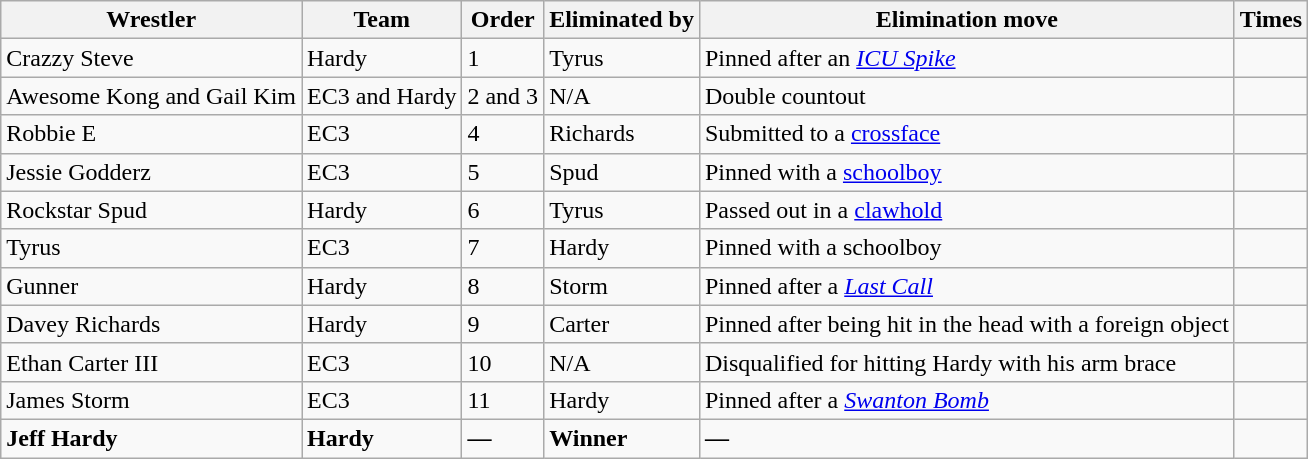<table class="wikitable" border="1">
<tr>
<th>Wrestler</th>
<th>Team</th>
<th>Order</th>
<th>Eliminated by</th>
<th>Elimination move</th>
<th>Times</th>
</tr>
<tr>
<td>Crazzy Steve</td>
<td>Hardy</td>
<td>1</td>
<td>Tyrus</td>
<td>Pinned after an <em><a href='#'>ICU Spike</a></em></td>
<td></td>
</tr>
<tr>
<td>Awesome Kong and Gail Kim</td>
<td>EC3 and Hardy</td>
<td>2 and 3</td>
<td>N/A</td>
<td>Double countout</td>
<td></td>
</tr>
<tr>
<td>Robbie E</td>
<td>EC3</td>
<td>4</td>
<td>Richards</td>
<td>Submitted to a <a href='#'>crossface</a></td>
<td></td>
</tr>
<tr>
<td>Jessie Godderz</td>
<td>EC3</td>
<td>5</td>
<td>Spud</td>
<td>Pinned with a <a href='#'>schoolboy</a></td>
<td></td>
</tr>
<tr>
<td>Rockstar Spud</td>
<td>Hardy</td>
<td>6</td>
<td>Tyrus</td>
<td>Passed out in a <a href='#'>clawhold</a></td>
<td></td>
</tr>
<tr>
<td>Tyrus</td>
<td>EC3</td>
<td>7</td>
<td>Hardy</td>
<td>Pinned with a schoolboy</td>
<td></td>
</tr>
<tr>
<td>Gunner</td>
<td>Hardy</td>
<td>8</td>
<td>Storm</td>
<td>Pinned after a <em><a href='#'>Last Call</a></em></td>
<td></td>
</tr>
<tr>
<td>Davey Richards</td>
<td>Hardy</td>
<td>9</td>
<td>Carter</td>
<td>Pinned after being hit in the head with a foreign object</td>
<td></td>
</tr>
<tr>
<td>Ethan Carter III</td>
<td>EC3</td>
<td>10</td>
<td>N/A</td>
<td>Disqualified for hitting Hardy with his arm brace</td>
<td></td>
</tr>
<tr>
<td>James Storm</td>
<td>EC3</td>
<td>11</td>
<td>Hardy</td>
<td>Pinned after a <em><a href='#'>Swanton Bomb</a></em></td>
<td></td>
</tr>
<tr>
<td><strong>Jeff Hardy</strong></td>
<td><strong>Hardy</strong></td>
<td><strong>—</strong></td>
<td><strong>Winner</strong></td>
<td><strong>—</strong></td>
<td></td>
</tr>
</table>
